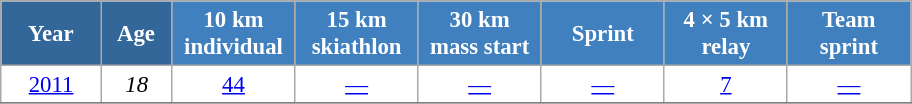<table class="wikitable" style="font-size:95%; text-align:center; border:grey solid 1px; border-collapse:collapse; background:#ffffff;">
<tr>
<th style="background-color:#369; color:white; width:60px;"> Year </th>
<th style="background-color:#369; color:white; width:40px;"> Age </th>
<th style="background-color:#4180be; color:white; width:75px;"> 10 km <br> individual </th>
<th style="background-color:#4180be; color:white; width:75px;"> 15 km <br> skiathlon </th>
<th style="background-color:#4180be; color:white; width:75px;"> 30 km <br> mass start </th>
<th style="background-color:#4180be; color:white; width:75px;"> Sprint </th>
<th style="background-color:#4180be; color:white; width:75px;"> 4 × 5 km <br> relay </th>
<th style="background-color:#4180be; color:white; width:75px;"> Team <br> sprint </th>
</tr>
<tr>
<td><a href='#'>2011</a></td>
<td><em>18</em></td>
<td><a href='#'>44</a></td>
<td><a href='#'>—</a></td>
<td><a href='#'>—</a></td>
<td><a href='#'>—</a></td>
<td><a href='#'>7</a></td>
<td><a href='#'>—</a></td>
</tr>
<tr>
</tr>
</table>
